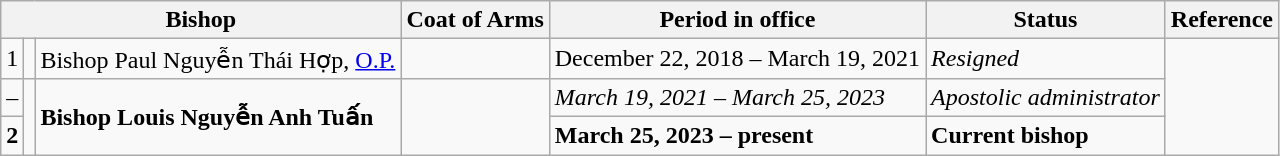<table class="wikitable">
<tr>
<th colspan="3">Bishop</th>
<th>Coat of Arms</th>
<th>Period in office</th>
<th>Status</th>
<th>Reference</th>
</tr>
<tr>
<td>1</td>
<td></td>
<td>Bishop Paul Nguyễn Thái Hợp, <a href='#'>O.P.</a></td>
<td></td>
<td>December 22, 2018 – March 19, 2021</td>
<td><em>Resigned</em></td>
<td rowspan=3></td>
</tr>
<tr>
<td>–</td>
<td rowspan=2></td>
<td rowspan=2><strong>Bishop Louis Nguyễn Anh Tuấn</strong></td>
<td rowspan=2></td>
<td><em>March 19, 2021 – March 25, 2023</em></td>
<td><em>Apostolic administrator</em></td>
</tr>
<tr>
<td><strong>2</strong></td>
<td><strong>March 25, 2023 – present</strong></td>
<td><strong>Current bishop</strong></td>
</tr>
</table>
